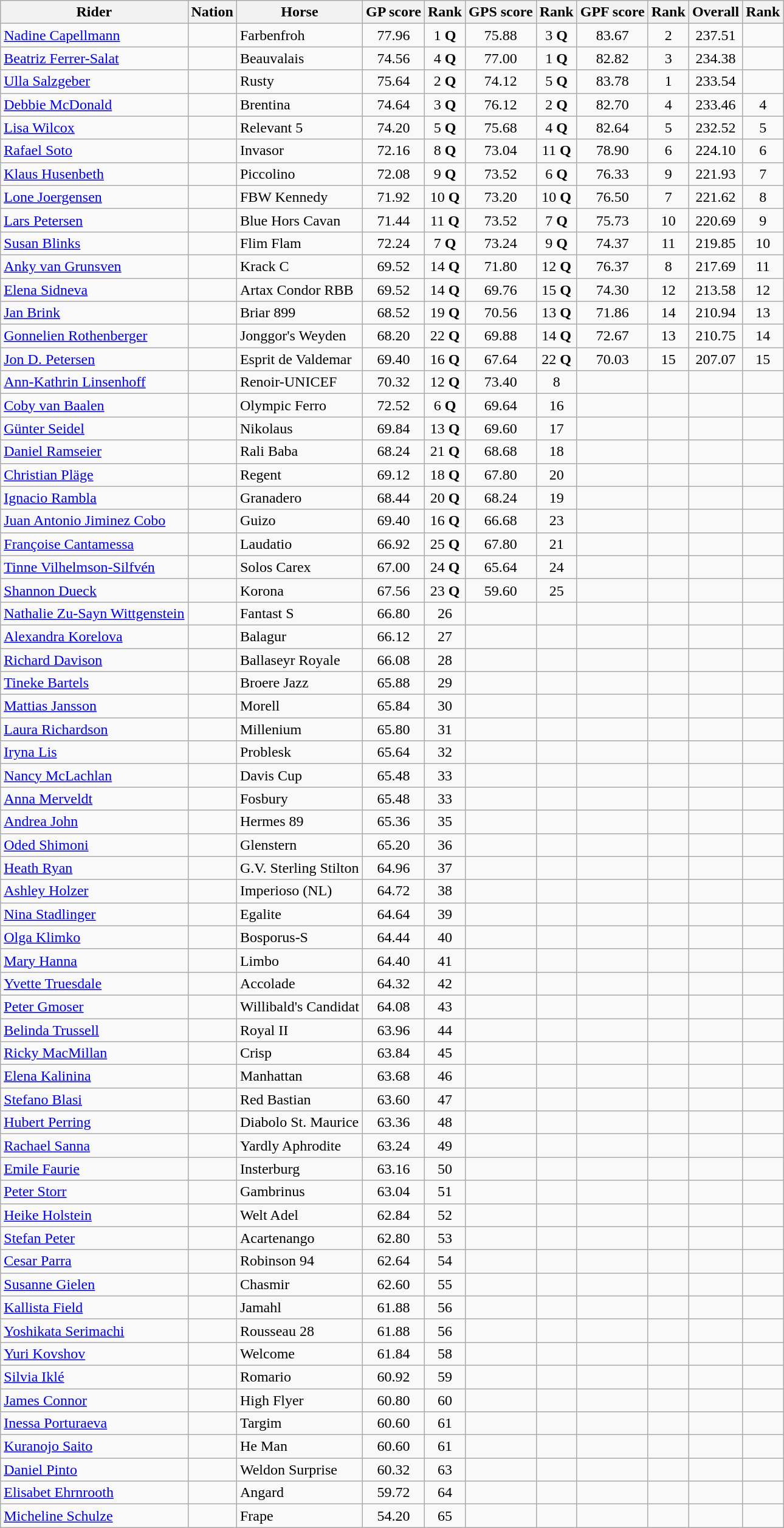<table class="wikitable sortable" style="text-align:center">
<tr>
<th>Rider</th>
<th>Nation</th>
<th>Horse</th>
<th>GP score</th>
<th>Rank</th>
<th>GPS score</th>
<th>Rank</th>
<th>GPF score</th>
<th>Rank</th>
<th>Overall</th>
<th>Rank</th>
</tr>
<tr>
<td align=left><a href='#'>Nadine Capellmann</a></td>
<td align=left></td>
<td align=left>Farbenfroh</td>
<td>77.96</td>
<td>1 <strong>Q</strong></td>
<td>75.88</td>
<td>3 <strong>Q</strong></td>
<td>83.67</td>
<td>2</td>
<td>237.51</td>
<td></td>
</tr>
<tr>
<td align=left><a href='#'>Beatriz Ferrer-Salat</a></td>
<td align=left></td>
<td align=left>Beauvalais</td>
<td>74.56</td>
<td>4 <strong>Q</strong></td>
<td>77.00</td>
<td>1 <strong>Q</strong></td>
<td>82.82</td>
<td>3</td>
<td>234.38</td>
<td></td>
</tr>
<tr>
<td align=left><a href='#'>Ulla Salzgeber</a></td>
<td align=left></td>
<td align=left>Rusty</td>
<td>75.64</td>
<td>2 <strong>Q</strong></td>
<td>74.12</td>
<td>5 <strong>Q</strong></td>
<td>83.78</td>
<td>1</td>
<td>233.54</td>
<td></td>
</tr>
<tr>
<td align=left><a href='#'>Debbie McDonald</a></td>
<td align=left></td>
<td align=left>Brentina</td>
<td>74.64</td>
<td>3 <strong>Q</strong></td>
<td>76.12</td>
<td>2 <strong>Q</strong></td>
<td>82.70</td>
<td>4</td>
<td>233.46</td>
<td>4</td>
</tr>
<tr>
<td align=left><a href='#'>Lisa Wilcox</a></td>
<td align=left></td>
<td align=left>Relevant 5</td>
<td>74.20</td>
<td>5 <strong>Q</strong></td>
<td>75.68</td>
<td>4 <strong>Q</strong></td>
<td>82.64</td>
<td>5</td>
<td>232.52</td>
<td>5</td>
</tr>
<tr>
<td align=left><a href='#'>Rafael Soto</a></td>
<td align=left></td>
<td align=left>Invasor</td>
<td>72.16</td>
<td>8 <strong>Q</strong></td>
<td>73.04</td>
<td>11 <strong>Q</strong></td>
<td>78.90</td>
<td>6</td>
<td>224.10</td>
<td>6</td>
</tr>
<tr>
<td align=left><a href='#'>Klaus Husenbeth</a></td>
<td align=left></td>
<td align=left>Piccolino</td>
<td>72.08</td>
<td>9 <strong>Q</strong></td>
<td>73.52</td>
<td>6 <strong>Q</strong></td>
<td>76.33</td>
<td>9</td>
<td>221.93</td>
<td>7</td>
</tr>
<tr>
<td align=left><a href='#'>Lone Joergensen</a></td>
<td align=left></td>
<td align=left>FBW Kennedy</td>
<td>71.92</td>
<td>10 <strong>Q</strong></td>
<td>73.20</td>
<td>10 <strong>Q</strong></td>
<td>76.50</td>
<td>7</td>
<td>221.62</td>
<td>8</td>
</tr>
<tr>
<td align=left><a href='#'>Lars Petersen</a></td>
<td align=left></td>
<td align=left>Blue Hors Cavan</td>
<td>71.44</td>
<td>11 <strong>Q</strong></td>
<td>73.52</td>
<td>7 <strong>Q</strong></td>
<td>75.73</td>
<td>10</td>
<td>220.69</td>
<td>9</td>
</tr>
<tr>
<td align=left><a href='#'>Susan Blinks</a></td>
<td align=left></td>
<td align=left>Flim Flam</td>
<td>72.24</td>
<td>7 <strong>Q</strong></td>
<td>73.24</td>
<td>9 <strong>Q</strong></td>
<td>74.37</td>
<td>11</td>
<td>219.85</td>
<td>10</td>
</tr>
<tr>
<td align=left><a href='#'>Anky van Grunsven</a></td>
<td align=left></td>
<td align=left>Krack C</td>
<td>69.52</td>
<td>14 <strong>Q</strong></td>
<td>71.80</td>
<td>12 <strong>Q</strong></td>
<td>76.37</td>
<td>8</td>
<td>217.69</td>
<td>11</td>
</tr>
<tr>
<td align=left><a href='#'>Elena Sidneva</a></td>
<td align=left></td>
<td align=left>Artax Condor RBB</td>
<td>69.52</td>
<td>14 <strong>Q</strong></td>
<td>69.76</td>
<td>15 <strong>Q</strong></td>
<td>74.30</td>
<td>12</td>
<td>213.58</td>
<td>12</td>
</tr>
<tr>
<td align=left><a href='#'>Jan Brink</a></td>
<td align=left></td>
<td align=left>Briar 899</td>
<td>68.52</td>
<td>19 <strong>Q</strong></td>
<td>70.56</td>
<td>13 <strong>Q</strong></td>
<td>71.86</td>
<td>14</td>
<td>210.94</td>
<td>13</td>
</tr>
<tr>
<td align=left><a href='#'>Gonnelien Rothenberger</a></td>
<td align=left></td>
<td align=left>Jonggor's Weyden</td>
<td>68.20</td>
<td>22 <strong>Q</strong></td>
<td>69.88</td>
<td>14 <strong>Q</strong></td>
<td>72.67</td>
<td>13</td>
<td>210.75</td>
<td>14</td>
</tr>
<tr>
<td align=left><a href='#'>Jon D. Petersen</a></td>
<td align=left></td>
<td align=left>Esprit de Valdemar</td>
<td>69.40</td>
<td>16 <strong>Q</strong></td>
<td>67.64</td>
<td>22 <strong>Q</strong></td>
<td>70.03</td>
<td>15</td>
<td>207.07</td>
<td>15</td>
</tr>
<tr>
<td align=left><a href='#'>Ann-Kathrin Linsenhoff</a></td>
<td align=left></td>
<td align=left>Renoir-UNICEF</td>
<td>70.32</td>
<td>12 <strong>Q</strong></td>
<td>73.40</td>
<td>8</td>
<td></td>
<td></td>
<td></td>
<td></td>
</tr>
<tr>
<td align=left><a href='#'>Coby van Baalen</a></td>
<td align=left></td>
<td align=left>Olympic Ferro</td>
<td>72.52</td>
<td>6 <strong>Q</strong></td>
<td>69.64</td>
<td>16</td>
<td></td>
<td></td>
<td></td>
<td></td>
</tr>
<tr>
<td align=left><a href='#'>Günter Seidel</a></td>
<td align=left></td>
<td align=left>Nikolaus</td>
<td>69.84</td>
<td>13 <strong>Q</strong></td>
<td>69.60</td>
<td>17</td>
<td></td>
<td></td>
<td></td>
<td></td>
</tr>
<tr>
<td align=left><a href='#'>Daniel Ramseier</a></td>
<td align=left></td>
<td align=left>Rali Baba</td>
<td>68.24</td>
<td>21 <strong>Q</strong></td>
<td>68.68</td>
<td>18</td>
<td></td>
<td></td>
<td></td>
<td></td>
</tr>
<tr>
<td align=left><a href='#'>Christian Pläge</a></td>
<td align=left></td>
<td align=left>Regent</td>
<td>69.12</td>
<td>18 <strong>Q</strong></td>
<td>67.80</td>
<td>20</td>
<td></td>
<td></td>
<td></td>
<td></td>
</tr>
<tr>
<td align=left><a href='#'>Ignacio Rambla</a></td>
<td align=left></td>
<td align=left>Granadero</td>
<td>68.44</td>
<td>20 <strong>Q</strong></td>
<td>68.24</td>
<td>19</td>
<td></td>
<td></td>
<td></td>
<td></td>
</tr>
<tr>
<td align=left><a href='#'>Juan Antonio Jiminez Cobo</a></td>
<td align=left></td>
<td align=left>Guizo</td>
<td>69.40</td>
<td>16 <strong>Q</strong></td>
<td>66.68</td>
<td>23</td>
<td></td>
<td></td>
<td></td>
<td></td>
</tr>
<tr>
<td align=left><a href='#'>Françoise Cantamessa</a></td>
<td align=left></td>
<td align=left>Laudatio</td>
<td>66.92</td>
<td>25 <strong>Q</strong></td>
<td>67.80</td>
<td>21</td>
<td></td>
<td></td>
<td></td>
<td></td>
</tr>
<tr>
<td align=left><a href='#'>Tinne Vilhelmson-Silfvén</a></td>
<td align=left></td>
<td align=left>Solos Carex</td>
<td>67.00</td>
<td>24 <strong>Q</strong></td>
<td>65.64</td>
<td>24</td>
<td></td>
<td></td>
<td></td>
<td></td>
</tr>
<tr>
<td align=left><a href='#'>Shannon Dueck</a></td>
<td align=left></td>
<td align=left>Korona</td>
<td>67.56</td>
<td>23 <strong>Q</strong></td>
<td>59.60</td>
<td>25</td>
<td></td>
<td></td>
<td></td>
<td></td>
</tr>
<tr>
<td align=left><a href='#'>Nathalie Zu-Sayn Wittgenstein</a></td>
<td align=left></td>
<td align=left>Fantast S</td>
<td>66.80</td>
<td>26</td>
<td></td>
<td></td>
<td></td>
<td></td>
<td></td>
<td></td>
</tr>
<tr>
<td align=left><a href='#'>Alexandra Korelova</a></td>
<td align=left></td>
<td align=left>Balagur</td>
<td>66.12</td>
<td>27</td>
<td></td>
<td></td>
<td></td>
<td></td>
<td></td>
<td></td>
</tr>
<tr>
<td align=left><a href='#'>Richard Davison</a></td>
<td align=left></td>
<td align=left>Ballaseyr Royale</td>
<td>66.08</td>
<td>28</td>
<td></td>
<td></td>
<td></td>
<td></td>
<td></td>
<td></td>
</tr>
<tr>
<td align=left><a href='#'>Tineke Bartels</a></td>
<td align=left></td>
<td align=left>Broere Jazz</td>
<td>65.88</td>
<td>29</td>
<td></td>
<td></td>
<td></td>
<td></td>
<td></td>
<td></td>
</tr>
<tr>
<td align=left><a href='#'>Mattias Jansson</a></td>
<td align=left></td>
<td align=left>Morell</td>
<td>65.84</td>
<td>30</td>
<td></td>
<td></td>
<td></td>
<td></td>
<td></td>
<td></td>
</tr>
<tr>
<td align=left><a href='#'>Laura Richardson</a></td>
<td align=left></td>
<td align=left>Millenium</td>
<td>65.80</td>
<td>31</td>
<td></td>
<td></td>
<td></td>
<td></td>
<td></td>
<td></td>
</tr>
<tr>
<td align=left><a href='#'>Iryna Lis</a></td>
<td align=left></td>
<td align=left>Problesk</td>
<td>65.64</td>
<td>32</td>
<td></td>
<td></td>
<td></td>
<td></td>
<td></td>
<td></td>
</tr>
<tr>
<td align=left><a href='#'>Nancy McLachlan</a></td>
<td align=left></td>
<td align=left>Davis Cup</td>
<td>65.48</td>
<td>33</td>
<td></td>
<td></td>
<td></td>
<td></td>
<td></td>
<td></td>
</tr>
<tr>
<td align=left><a href='#'>Anna Merveldt</a></td>
<td align=left></td>
<td align=left>Fosbury</td>
<td>65.48</td>
<td>33</td>
<td></td>
<td></td>
<td></td>
<td></td>
<td></td>
<td></td>
</tr>
<tr>
<td align=left><a href='#'>Andrea John</a></td>
<td align=left></td>
<td align=left>Hermes 89</td>
<td>65.36</td>
<td>35</td>
<td></td>
<td></td>
<td></td>
<td></td>
<td></td>
<td></td>
</tr>
<tr>
<td align=left><a href='#'>Oded Shimoni</a></td>
<td align=left></td>
<td align=left>Glenstern</td>
<td>65.20</td>
<td>36</td>
<td></td>
<td></td>
<td></td>
<td></td>
<td></td>
<td></td>
</tr>
<tr>
<td align=left><a href='#'>Heath Ryan</a></td>
<td align=left></td>
<td align=left>G.V. Sterling Stilton</td>
<td>64.96</td>
<td>37</td>
<td></td>
<td></td>
<td></td>
<td></td>
<td></td>
<td></td>
</tr>
<tr>
<td align=left><a href='#'>Ashley Holzer</a></td>
<td align=left></td>
<td align=left>Imperioso (NL)</td>
<td>64.72</td>
<td>38</td>
<td></td>
<td></td>
<td></td>
<td></td>
<td></td>
<td></td>
</tr>
<tr>
<td align=left><a href='#'>Nina Stadlinger</a></td>
<td align=left></td>
<td align=left>Egalite</td>
<td>64.64</td>
<td>39</td>
<td></td>
<td></td>
<td></td>
<td></td>
<td></td>
<td></td>
</tr>
<tr>
<td align=left><a href='#'>Olga Klimko</a></td>
<td align=left></td>
<td align=left>Bosporus-S</td>
<td>64.44</td>
<td>40</td>
<td></td>
<td></td>
<td></td>
<td></td>
<td></td>
<td></td>
</tr>
<tr>
<td align=left><a href='#'>Mary Hanna</a></td>
<td align=left></td>
<td align=left>Limbo</td>
<td>64.40</td>
<td>41</td>
<td></td>
<td></td>
<td></td>
<td></td>
<td></td>
<td></td>
</tr>
<tr>
<td align=left><a href='#'>Yvette Truesdale</a></td>
<td align=left></td>
<td align=left>Accolade</td>
<td>64.32</td>
<td>42</td>
<td></td>
<td></td>
<td></td>
<td></td>
<td></td>
<td></td>
</tr>
<tr>
<td align=left><a href='#'>Peter Gmoser</a></td>
<td align=left></td>
<td align=left>Willibald's Candidat</td>
<td>64.08</td>
<td>43</td>
<td></td>
<td></td>
<td></td>
<td></td>
<td></td>
<td></td>
</tr>
<tr>
<td align=left><a href='#'>Belinda Trussell</a></td>
<td align=left></td>
<td align=left>Royal II</td>
<td>63.96</td>
<td>44</td>
<td></td>
<td></td>
<td></td>
<td></td>
<td></td>
<td></td>
</tr>
<tr>
<td align=left><a href='#'>Ricky MacMillan</a></td>
<td align=left></td>
<td align=left>Crisp</td>
<td>63.84</td>
<td>45</td>
<td></td>
<td></td>
<td></td>
<td></td>
<td></td>
<td></td>
</tr>
<tr>
<td align=left><a href='#'>Elena Kalinina</a></td>
<td align=left></td>
<td align=left>Manhattan</td>
<td>63.68</td>
<td>46</td>
<td></td>
<td></td>
<td></td>
<td></td>
<td></td>
<td></td>
</tr>
<tr>
<td align=left><a href='#'>Stefano Blasi</a></td>
<td align=left></td>
<td align=left>Red Bastian</td>
<td>63.60</td>
<td>47</td>
<td></td>
<td></td>
<td></td>
<td></td>
<td></td>
<td></td>
</tr>
<tr>
<td align=left><a href='#'>Hubert Perring</a></td>
<td align=left></td>
<td align=left>Diabolo St. Maurice</td>
<td>63.36</td>
<td>48</td>
<td></td>
<td></td>
<td></td>
<td></td>
<td></td>
<td></td>
</tr>
<tr>
<td align=left><a href='#'>Rachael Sanna</a></td>
<td align=left></td>
<td align=left>Yardly Aphrodite</td>
<td>63.24</td>
<td>49</td>
<td></td>
<td></td>
<td></td>
<td></td>
<td></td>
<td></td>
</tr>
<tr>
<td align=left><a href='#'>Emile Faurie</a></td>
<td align=left></td>
<td align=left>Insterburg</td>
<td>63.16</td>
<td>50</td>
<td></td>
<td></td>
<td></td>
<td></td>
<td></td>
<td></td>
</tr>
<tr>
<td align=left><a href='#'>Peter Storr</a></td>
<td align=left></td>
<td align=left>Gambrinus</td>
<td>63.04</td>
<td>51</td>
<td></td>
<td></td>
<td></td>
<td></td>
<td></td>
<td></td>
</tr>
<tr>
<td align=left><a href='#'>Heike Holstein</a></td>
<td align=left></td>
<td align=left>Welt Adel</td>
<td>62.84</td>
<td>52</td>
<td></td>
<td></td>
<td></td>
<td></td>
<td></td>
<td></td>
</tr>
<tr>
<td align=left><a href='#'>Stefan Peter</a></td>
<td align=left></td>
<td align=left>Acartenango</td>
<td>62.80</td>
<td>53</td>
<td></td>
<td></td>
<td></td>
<td></td>
<td></td>
<td></td>
</tr>
<tr>
<td align=left><a href='#'>Cesar Parra</a></td>
<td align=left></td>
<td align=left>Robinson 94</td>
<td>62.64</td>
<td>54</td>
<td></td>
<td></td>
<td></td>
<td></td>
<td></td>
<td></td>
</tr>
<tr>
<td align=left><a href='#'>Susanne Gielen</a></td>
<td align=left></td>
<td align=left>Chasmir</td>
<td>62.60</td>
<td>55</td>
<td></td>
<td></td>
<td></td>
<td></td>
<td></td>
<td></td>
</tr>
<tr>
<td align=left><a href='#'>Kallista Field</a></td>
<td align=left></td>
<td align=left>Jamahl</td>
<td>61.88</td>
<td>56</td>
<td></td>
<td></td>
<td></td>
<td></td>
<td></td>
<td></td>
</tr>
<tr>
<td align=left><a href='#'>Yoshikata Serimachi</a></td>
<td align=left></td>
<td align=left>Rousseau 28</td>
<td>61.88</td>
<td>56</td>
<td></td>
<td></td>
<td></td>
<td></td>
<td></td>
<td></td>
</tr>
<tr>
<td align=left><a href='#'>Yuri Kovshov</a></td>
<td align=left></td>
<td align=left>Welcome</td>
<td>61.84</td>
<td>58</td>
<td></td>
<td></td>
<td></td>
<td></td>
<td></td>
<td></td>
</tr>
<tr>
<td align=left><a href='#'>Silvia Iklé</a></td>
<td align=left></td>
<td align=left>Romario</td>
<td>60.92</td>
<td>59</td>
<td></td>
<td></td>
<td></td>
<td></td>
<td></td>
<td></td>
</tr>
<tr>
<td align=left><a href='#'>James Connor</a></td>
<td align=left></td>
<td align=left>High Flyer</td>
<td>60.80</td>
<td>60</td>
<td></td>
<td></td>
<td></td>
<td></td>
<td></td>
<td></td>
</tr>
<tr>
<td align=left><a href='#'>Inessa Porturaeva</a></td>
<td align=left></td>
<td align=left>Targim</td>
<td>60.60</td>
<td>61</td>
<td></td>
<td></td>
<td></td>
<td></td>
<td></td>
<td></td>
</tr>
<tr>
<td align=left><a href='#'>Kuranojo Saito</a></td>
<td align=left></td>
<td align=left>He Man</td>
<td>60.60</td>
<td>61</td>
<td></td>
<td></td>
<td></td>
<td></td>
<td></td>
<td></td>
</tr>
<tr>
<td align=left><a href='#'>Daniel Pinto</a></td>
<td align=left></td>
<td align=left>Weldon Surprise</td>
<td>60.32</td>
<td>63</td>
<td></td>
<td></td>
<td></td>
<td></td>
<td></td>
<td></td>
</tr>
<tr>
<td align=left><a href='#'>Elisabet Ehrnrooth</a></td>
<td align=left></td>
<td align=left>Angard</td>
<td>59.72</td>
<td>64</td>
<td></td>
<td></td>
<td></td>
<td></td>
<td></td>
<td></td>
</tr>
<tr>
<td align=left><a href='#'>Micheline Schulze</a></td>
<td align=left></td>
<td align=left>Frape</td>
<td>54.20</td>
<td>65</td>
<td></td>
<td></td>
<td></td>
<td></td>
<td></td>
<td></td>
</tr>
</table>
